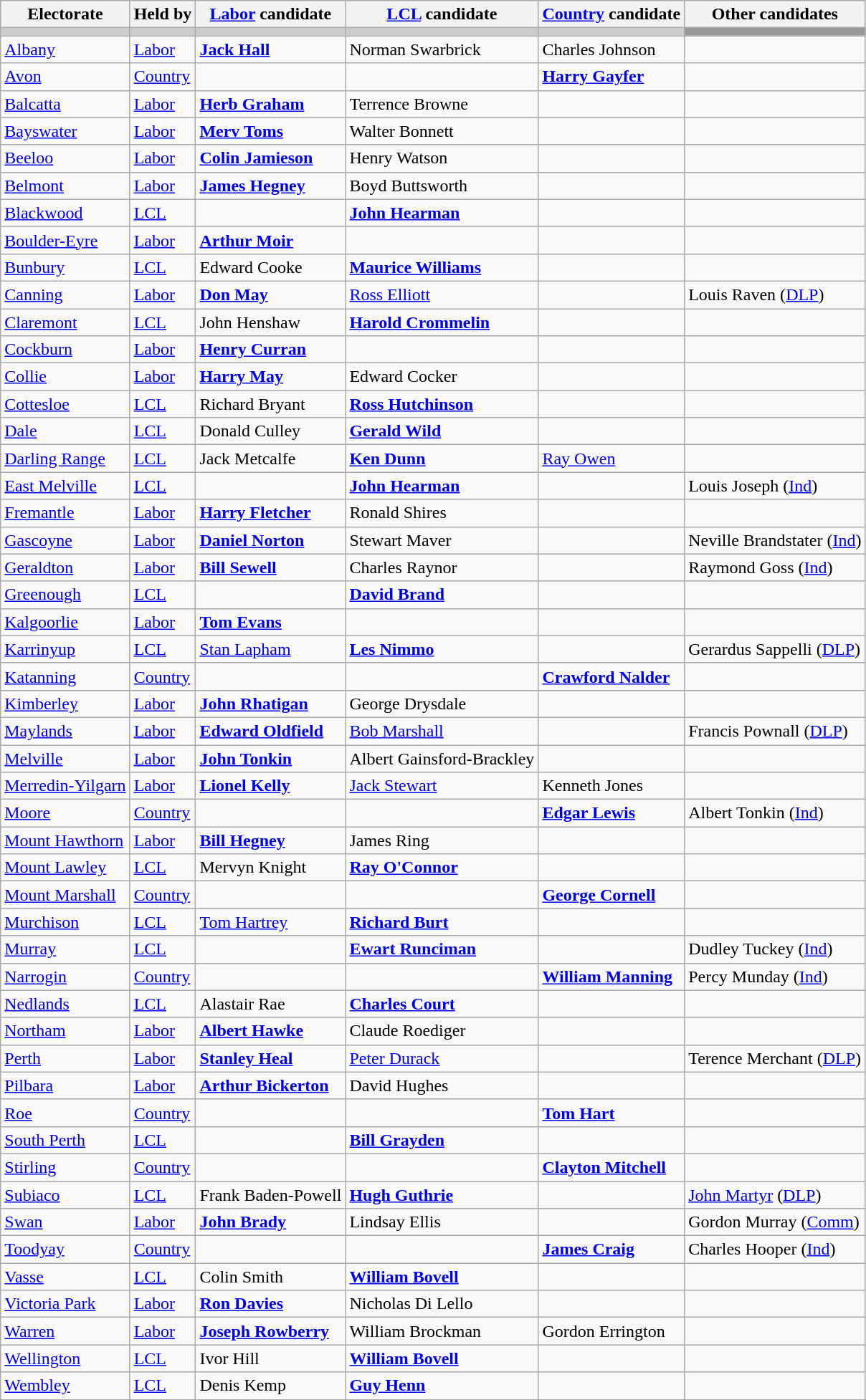<table class="wikitable">
<tr>
<th>Electorate</th>
<th>Held by</th>
<th><a href='#'>Labor</a> candidate</th>
<th><a href='#'>LCL</a> candidate</th>
<th><a href='#'>Country</a> candidate</th>
<th>Other candidates</th>
</tr>
<tr bgcolor="#cccccc">
<td></td>
<td></td>
<td></td>
<td></td>
<td></td>
<td bgcolor="#999999"></td>
</tr>
<tr>
<td><a href='#'>Albany</a></td>
<td><a href='#'>Labor</a></td>
<td><strong><a href='#'>Jack Hall</a></strong></td>
<td>Norman Swarbrick</td>
<td>Charles Johnson</td>
<td></td>
</tr>
<tr>
<td><a href='#'>Avon</a></td>
<td><a href='#'>Country</a></td>
<td></td>
<td></td>
<td><strong><a href='#'>Harry Gayfer</a></strong></td>
<td></td>
</tr>
<tr>
<td><a href='#'>Balcatta</a></td>
<td><a href='#'>Labor</a></td>
<td><strong><a href='#'>Herb Graham</a></strong></td>
<td>Terrence Browne</td>
<td></td>
<td></td>
</tr>
<tr>
<td><a href='#'>Bayswater</a></td>
<td><a href='#'>Labor</a></td>
<td><strong><a href='#'>Merv Toms</a></strong></td>
<td>Walter Bonnett</td>
<td></td>
<td></td>
</tr>
<tr>
<td><a href='#'>Beeloo</a></td>
<td><a href='#'>Labor</a></td>
<td><strong><a href='#'>Colin Jamieson</a></strong></td>
<td>Henry Watson</td>
<td></td>
<td></td>
</tr>
<tr>
<td><a href='#'>Belmont</a></td>
<td><a href='#'>Labor</a></td>
<td><strong><a href='#'>James Hegney</a></strong></td>
<td>Boyd Buttsworth</td>
<td></td>
<td></td>
</tr>
<tr>
<td><a href='#'>Blackwood</a></td>
<td><a href='#'>LCL</a></td>
<td></td>
<td><strong><a href='#'>John Hearman</a></strong></td>
<td></td>
<td></td>
</tr>
<tr>
<td><a href='#'>Boulder-Eyre</a></td>
<td><a href='#'>Labor</a></td>
<td><strong><a href='#'>Arthur Moir</a></strong></td>
<td></td>
<td></td>
<td></td>
</tr>
<tr>
<td><a href='#'>Bunbury</a></td>
<td><a href='#'>LCL</a></td>
<td>Edward Cooke</td>
<td><strong><a href='#'>Maurice Williams</a></strong></td>
<td></td>
<td></td>
</tr>
<tr>
<td><a href='#'>Canning</a></td>
<td><a href='#'>Labor</a></td>
<td><strong><a href='#'>Don May</a></strong></td>
<td><a href='#'>Ross Elliott</a></td>
<td></td>
<td>Louis Raven (<a href='#'>DLP</a>)</td>
</tr>
<tr>
<td><a href='#'>Claremont</a></td>
<td><a href='#'>LCL</a></td>
<td>John Henshaw</td>
<td><strong><a href='#'>Harold Crommelin</a></strong></td>
<td></td>
<td></td>
</tr>
<tr>
<td><a href='#'>Cockburn</a></td>
<td><a href='#'>Labor</a></td>
<td><strong><a href='#'>Henry Curran</a></strong></td>
<td></td>
<td></td>
<td></td>
</tr>
<tr>
<td><a href='#'>Collie</a></td>
<td><a href='#'>Labor</a></td>
<td><strong><a href='#'>Harry May</a></strong></td>
<td>Edward Cocker</td>
<td></td>
<td></td>
</tr>
<tr>
<td><a href='#'>Cottesloe</a></td>
<td><a href='#'>LCL</a></td>
<td>Richard Bryant</td>
<td><strong><a href='#'>Ross Hutchinson</a></strong></td>
<td></td>
<td></td>
</tr>
<tr>
<td><a href='#'>Dale</a></td>
<td><a href='#'>LCL</a></td>
<td>Donald Culley</td>
<td><strong><a href='#'>Gerald Wild</a></strong></td>
<td></td>
<td></td>
</tr>
<tr>
<td><a href='#'>Darling Range</a></td>
<td><a href='#'>LCL</a></td>
<td>Jack Metcalfe</td>
<td><strong><a href='#'>Ken Dunn</a></strong></td>
<td><a href='#'>Ray Owen</a></td>
<td></td>
</tr>
<tr>
<td><a href='#'>East Melville</a></td>
<td><a href='#'>LCL</a></td>
<td></td>
<td><strong><a href='#'>John Hearman</a></strong></td>
<td></td>
<td>Louis Joseph (<a href='#'>Ind</a>)</td>
</tr>
<tr>
<td><a href='#'>Fremantle</a></td>
<td><a href='#'>Labor</a></td>
<td><strong><a href='#'>Harry Fletcher</a></strong></td>
<td>Ronald Shires</td>
<td></td>
<td></td>
</tr>
<tr>
<td><a href='#'>Gascoyne</a></td>
<td><a href='#'>Labor</a></td>
<td><strong><a href='#'>Daniel Norton</a></strong></td>
<td>Stewart Maver</td>
<td></td>
<td>Neville Brandstater (<a href='#'>Ind</a>)</td>
</tr>
<tr>
<td><a href='#'>Geraldton</a></td>
<td><a href='#'>Labor</a></td>
<td><strong><a href='#'>Bill Sewell</a></strong></td>
<td>Charles Raynor</td>
<td></td>
<td>Raymond Goss (<a href='#'>Ind</a>)</td>
</tr>
<tr>
<td><a href='#'>Greenough</a></td>
<td><a href='#'>LCL</a></td>
<td></td>
<td><strong><a href='#'>David Brand</a></strong></td>
<td></td>
<td></td>
</tr>
<tr>
<td><a href='#'>Kalgoorlie</a></td>
<td><a href='#'>Labor</a></td>
<td><strong><a href='#'>Tom Evans</a></strong></td>
<td></td>
<td></td>
<td></td>
</tr>
<tr>
<td><a href='#'>Karrinyup</a></td>
<td><a href='#'>LCL</a></td>
<td><a href='#'>Stan Lapham</a></td>
<td><strong><a href='#'>Les Nimmo</a></strong></td>
<td></td>
<td>Gerardus Sappelli (<a href='#'>DLP</a>)</td>
</tr>
<tr>
<td><a href='#'>Katanning</a></td>
<td><a href='#'>Country</a></td>
<td></td>
<td></td>
<td><strong><a href='#'>Crawford Nalder</a></strong></td>
<td></td>
</tr>
<tr>
<td><a href='#'>Kimberley</a></td>
<td><a href='#'>Labor</a></td>
<td><strong><a href='#'>John Rhatigan</a></strong></td>
<td>George Drysdale</td>
<td></td>
<td></td>
</tr>
<tr>
<td><a href='#'>Maylands</a></td>
<td><a href='#'>Labor</a></td>
<td><strong><a href='#'>Edward Oldfield</a></strong></td>
<td><a href='#'>Bob Marshall</a></td>
<td></td>
<td>Francis Pownall (<a href='#'>DLP</a>)</td>
</tr>
<tr>
<td><a href='#'>Melville</a></td>
<td><a href='#'>Labor</a></td>
<td><strong><a href='#'>John Tonkin</a></strong></td>
<td>Albert Gainsford-Brackley</td>
<td></td>
<td></td>
</tr>
<tr>
<td><a href='#'>Merredin-Yilgarn</a></td>
<td><a href='#'>Labor</a></td>
<td><strong><a href='#'>Lionel Kelly</a></strong></td>
<td><a href='#'>Jack Stewart</a></td>
<td>Kenneth Jones</td>
<td></td>
</tr>
<tr>
<td><a href='#'>Moore</a></td>
<td><a href='#'>Country</a></td>
<td></td>
<td></td>
<td><strong><a href='#'>Edgar Lewis</a></strong></td>
<td>Albert Tonkin (<a href='#'>Ind</a>)</td>
</tr>
<tr>
<td><a href='#'>Mount Hawthorn</a></td>
<td><a href='#'>Labor</a></td>
<td><strong><a href='#'>Bill Hegney</a></strong></td>
<td>James Ring</td>
<td></td>
<td></td>
</tr>
<tr>
<td><a href='#'>Mount Lawley</a></td>
<td><a href='#'>LCL</a></td>
<td>Mervyn Knight</td>
<td><strong><a href='#'>Ray O'Connor</a></strong></td>
<td></td>
<td></td>
</tr>
<tr>
<td><a href='#'>Mount Marshall</a></td>
<td><a href='#'>Country</a></td>
<td></td>
<td></td>
<td><strong><a href='#'>George Cornell</a></strong></td>
<td></td>
</tr>
<tr>
<td><a href='#'>Murchison</a></td>
<td><a href='#'>LCL</a></td>
<td><a href='#'>Tom Hartrey</a></td>
<td><strong><a href='#'>Richard Burt</a></strong></td>
<td></td>
<td></td>
</tr>
<tr>
<td><a href='#'>Murray</a></td>
<td><a href='#'>LCL</a></td>
<td></td>
<td><strong><a href='#'>Ewart Runciman</a></strong></td>
<td></td>
<td>Dudley Tuckey (<a href='#'>Ind</a>)</td>
</tr>
<tr>
<td><a href='#'>Narrogin</a></td>
<td><a href='#'>Country</a></td>
<td></td>
<td></td>
<td><strong><a href='#'>William Manning</a></strong></td>
<td>Percy Munday (<a href='#'>Ind</a>)</td>
</tr>
<tr>
<td><a href='#'>Nedlands</a></td>
<td><a href='#'>LCL</a></td>
<td>Alastair Rae</td>
<td><strong><a href='#'>Charles Court</a></strong></td>
<td></td>
<td></td>
</tr>
<tr>
<td><a href='#'>Northam</a></td>
<td><a href='#'>Labor</a></td>
<td><strong><a href='#'>Albert Hawke</a></strong></td>
<td>Claude Roediger</td>
<td></td>
<td></td>
</tr>
<tr>
<td><a href='#'>Perth</a></td>
<td><a href='#'>Labor</a></td>
<td><strong><a href='#'>Stanley Heal</a></strong></td>
<td><a href='#'>Peter Durack</a></td>
<td></td>
<td>Terence Merchant (<a href='#'>DLP</a>)</td>
</tr>
<tr>
<td><a href='#'>Pilbara</a></td>
<td><a href='#'>Labor</a></td>
<td><strong><a href='#'>Arthur Bickerton</a></strong></td>
<td>David Hughes</td>
<td></td>
<td></td>
</tr>
<tr>
<td><a href='#'>Roe</a></td>
<td><a href='#'>Country</a></td>
<td></td>
<td></td>
<td><strong><a href='#'>Tom Hart</a></strong></td>
<td></td>
</tr>
<tr>
<td><a href='#'>South Perth</a></td>
<td><a href='#'>LCL</a></td>
<td></td>
<td><strong><a href='#'>Bill Grayden</a></strong></td>
<td></td>
<td></td>
</tr>
<tr>
<td><a href='#'>Stirling</a></td>
<td><a href='#'>Country</a></td>
<td></td>
<td></td>
<td><strong><a href='#'>Clayton Mitchell</a></strong></td>
<td></td>
</tr>
<tr>
<td><a href='#'>Subiaco</a></td>
<td><a href='#'>LCL</a></td>
<td>Frank Baden-Powell</td>
<td><strong><a href='#'>Hugh Guthrie</a></strong></td>
<td></td>
<td><a href='#'>John Martyr</a> (<a href='#'>DLP</a>)</td>
</tr>
<tr>
<td><a href='#'>Swan</a></td>
<td><a href='#'>Labor</a></td>
<td><strong><a href='#'>John Brady</a></strong></td>
<td>Lindsay Ellis</td>
<td></td>
<td>Gordon Murray (<a href='#'>Comm</a>)</td>
</tr>
<tr>
<td><a href='#'>Toodyay</a></td>
<td><a href='#'>Country</a></td>
<td></td>
<td></td>
<td><strong><a href='#'>James Craig</a></strong></td>
<td>Charles Hooper (<a href='#'>Ind</a>)</td>
</tr>
<tr>
<td><a href='#'>Vasse</a></td>
<td><a href='#'>LCL</a></td>
<td>Colin Smith</td>
<td><strong><a href='#'>William Bovell</a></strong></td>
<td></td>
<td></td>
</tr>
<tr>
<td><a href='#'>Victoria Park</a></td>
<td><a href='#'>Labor</a></td>
<td><strong><a href='#'>Ron Davies</a></strong></td>
<td>Nicholas Di Lello</td>
<td></td>
<td></td>
</tr>
<tr>
<td><a href='#'>Warren</a></td>
<td><a href='#'>Labor</a></td>
<td><strong><a href='#'>Joseph Rowberry</a></strong></td>
<td>William Brockman</td>
<td>Gordon Errington</td>
<td></td>
</tr>
<tr>
<td><a href='#'>Wellington</a></td>
<td><a href='#'>LCL</a></td>
<td>Ivor Hill</td>
<td><strong><a href='#'>William Bovell</a></strong></td>
<td></td>
<td></td>
</tr>
<tr>
<td><a href='#'>Wembley</a></td>
<td><a href='#'>LCL</a></td>
<td>Denis Kemp</td>
<td><strong><a href='#'>Guy Henn</a></strong></td>
<td></td>
<td></td>
</tr>
<tr>
</tr>
</table>
